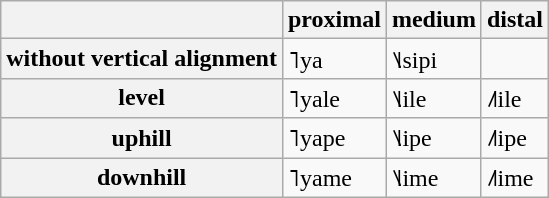<table class="wikitable">
<tr>
<th></th>
<th>proximal</th>
<th>medium</th>
<th>distal</th>
</tr>
<tr>
<th>without vertical alignment</th>
<td>˥ya</td>
<td>˥˩sipi</td>
<td></td>
</tr>
<tr>
<th>level</th>
<td>˥yale</td>
<td>˥˩ile</td>
<td>˩˥ile</td>
</tr>
<tr>
<th>uphill</th>
<td>˥yape</td>
<td>˥˩ipe</td>
<td>˩˥ipe</td>
</tr>
<tr>
<th>downhill</th>
<td>˥yame</td>
<td>˥˩ime</td>
<td>˩˥ime</td>
</tr>
</table>
